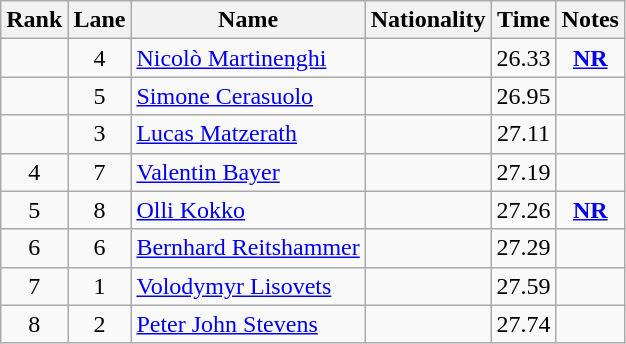<table class="wikitable sortable" style="text-align:center">
<tr>
<th>Rank</th>
<th>Lane</th>
<th>Name</th>
<th>Nationality</th>
<th>Time</th>
<th>Notes</th>
</tr>
<tr>
<td></td>
<td>4</td>
<td align=left><a href='#'>Nicolò Martinenghi</a></td>
<td align=left></td>
<td>26.33</td>
<td><strong><a href='#'>NR</a></strong></td>
</tr>
<tr>
<td></td>
<td>5</td>
<td align=left><a href='#'>Simone Cerasuolo</a></td>
<td align=left></td>
<td>26.95</td>
<td></td>
</tr>
<tr>
<td></td>
<td>3</td>
<td align=left><a href='#'>Lucas Matzerath</a></td>
<td align=left></td>
<td>27.11</td>
<td></td>
</tr>
<tr>
<td>4</td>
<td>7</td>
<td align=left><a href='#'>Valentin Bayer</a></td>
<td align=left></td>
<td>27.19</td>
<td></td>
</tr>
<tr>
<td>5</td>
<td>8</td>
<td align=left><a href='#'>Olli Kokko</a></td>
<td align=left></td>
<td>27.26</td>
<td><strong><a href='#'>NR</a></strong></td>
</tr>
<tr>
<td>6</td>
<td>6</td>
<td align=left><a href='#'>Bernhard Reitshammer</a></td>
<td align=left></td>
<td>27.29</td>
<td></td>
</tr>
<tr>
<td>7</td>
<td>1</td>
<td align=left><a href='#'>Volodymyr Lisovets</a></td>
<td align=left></td>
<td>27.59</td>
<td></td>
</tr>
<tr>
<td>8</td>
<td>2</td>
<td align=left><a href='#'>Peter John Stevens</a></td>
<td align=left></td>
<td>27.74</td>
<td></td>
</tr>
</table>
